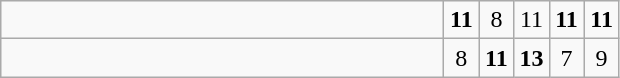<table class="wikitable">
<tr>
<td style="width:18em"></td>
<td align=center style="width:1em"><strong>11</strong></td>
<td align=center style="width:1em">8</td>
<td align=center style="width:1em">11</td>
<td align=center style="width:1em"><strong>11</strong></td>
<td align=center style="width:1em"><strong>11</strong></td>
</tr>
<tr>
<td style="width:18em"></td>
<td align=center style="width:1em">8</td>
<td align=center style="width:1em"><strong>11</strong></td>
<td align=center style="width:1em"><strong>13</strong></td>
<td align=center style="width:1em">7</td>
<td align=center style="width:1em">9</td>
</tr>
</table>
